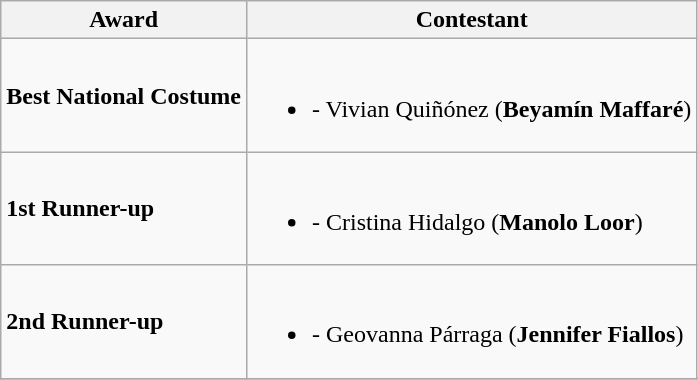<table class="wikitable">
<tr>
<th>Award</th>
<th>Contestant</th>
</tr>
<tr>
<td><strong>Best National Costume</strong></td>
<td><br><ul><li><strong></strong> - Vivian Quiñónez (<strong>Beyamín Maffaré</strong>)</li></ul></td>
</tr>
<tr>
<td><strong>1st Runner-up</strong></td>
<td><br><ul><li><strong></strong> - Cristina Hidalgo (<strong>Manolo Loor</strong>)</li></ul></td>
</tr>
<tr>
<td><strong>2nd Runner-up</strong></td>
<td><br><ul><li><strong></strong>  - Geovanna Párraga (<strong>Jennifer Fiallos</strong>)</li></ul></td>
</tr>
<tr>
</tr>
</table>
